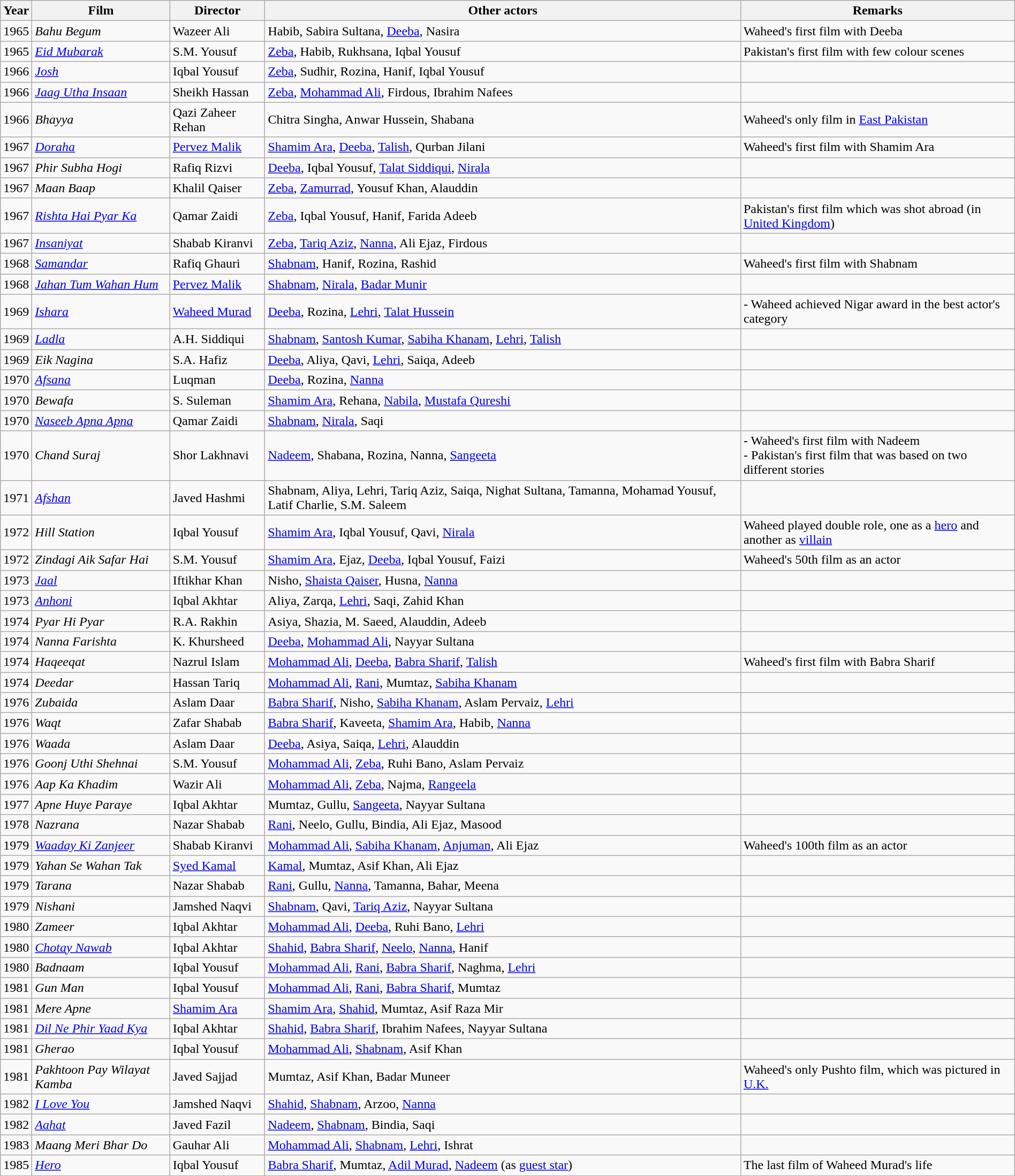<table class="wikitable sortable" style="margin-left:auto;margin-right:auto">
<tr>
<th>Year</th>
<th>Film</th>
<th>Director</th>
<th>Other actors</th>
<th>Remarks</th>
</tr>
<tr>
<td>1965</td>
<td><em>Bahu Begum</em></td>
<td>Wazeer Ali</td>
<td>Habib, Sabira Sultana, <a href='#'>Deeba</a>, Nasira</td>
<td>Waheed's first film with Deeba</td>
</tr>
<tr>
<td>1965</td>
<td><em><a href='#'>Eid Mubarak</a></em></td>
<td>S.M. Yousuf</td>
<td><a href='#'>Zeba</a>, Habib, Rukhsana, Iqbal Yousuf</td>
<td>Pakistan's first film with few colour scenes</td>
</tr>
<tr>
<td>1966</td>
<td><em><a href='#'>Josh</a></em></td>
<td>Iqbal Yousuf</td>
<td><a href='#'>Zeba</a>, Sudhir, Rozina, Hanif, Iqbal Yousuf</td>
<td></td>
</tr>
<tr>
<td>1966</td>
<td><em><a href='#'>Jaag Utha Insaan</a></em></td>
<td>Sheikh Hassan</td>
<td><a href='#'>Zeba</a>, <a href='#'>Mohammad Ali</a>, Firdous, Ibrahim Nafees</td>
<td></td>
</tr>
<tr>
<td>1966</td>
<td><em>Bhayya</em></td>
<td>Qazi Zaheer Rehan</td>
<td>Chitra Singha, Anwar Hussein, Shabana</td>
<td>Waheed's only film in <a href='#'>East Pakistan</a></td>
</tr>
<tr>
<td>1967</td>
<td><em><a href='#'>Doraha</a></em></td>
<td><a href='#'>Pervez Malik</a></td>
<td><a href='#'>Shamim Ara</a>, <a href='#'>Deeba</a>, <a href='#'>Talish</a>, Qurban Jilani</td>
<td>Waheed's first film with Shamim Ara</td>
</tr>
<tr>
<td>1967</td>
<td><em>Phir Subha Hogi</em></td>
<td>Rafiq Rizvi</td>
<td><a href='#'>Deeba</a>, Iqbal Yousuf, <a href='#'>Talat Siddiqui</a>, <a href='#'>Nirala</a></td>
<td></td>
</tr>
<tr>
<td>1967</td>
<td><em>Maan Baap</em></td>
<td>Khalil Qaiser</td>
<td><a href='#'>Zeba</a>, <a href='#'>Zamurrad</a>, Yousuf Khan, Alauddin</td>
<td></td>
</tr>
<tr>
<td>1967</td>
<td><em><a href='#'>Rishta Hai Pyar Ka</a></em></td>
<td>Qamar Zaidi</td>
<td><a href='#'>Zeba</a>, Iqbal Yousuf, Hanif, Farida Adeeb</td>
<td>Pakistan's first film which was shot abroad (in <a href='#'>United Kingdom</a>)</td>
</tr>
<tr>
<td>1967</td>
<td><em><a href='#'>Insaniyat</a></em></td>
<td>Shabab Kiranvi</td>
<td><a href='#'>Zeba</a>, <a href='#'>Tariq Aziz</a>, <a href='#'>Nanna</a>, Ali Ejaz, Firdous</td>
<td></td>
</tr>
<tr>
<td>1968</td>
<td><em><a href='#'>Samandar</a></em></td>
<td>Rafiq Ghauri</td>
<td><a href='#'>Shabnam</a>, Hanif, Rozina, Rashid</td>
<td>Waheed's first film with Shabnam</td>
</tr>
<tr>
<td>1968</td>
<td><em><a href='#'>Jahan Tum Wahan Hum</a></em></td>
<td><a href='#'>Pervez Malik</a></td>
<td><a href='#'>Shabnam</a>, <a href='#'>Nirala</a>, <a href='#'>Badar Munir</a></td>
<td></td>
</tr>
<tr>
<td>1969</td>
<td><em><a href='#'>Ishara</a></em></td>
<td><a href='#'>Waheed Murad</a></td>
<td><a href='#'>Deeba</a>, Rozina, <a href='#'>Lehri</a>, <a href='#'>Talat Hussein</a></td>
<td>- Waheed achieved Nigar award in the best actor's category</td>
</tr>
<tr>
<td>1969</td>
<td><em><a href='#'>Ladla</a></em></td>
<td>A.H. Siddiqui</td>
<td><a href='#'>Shabnam</a>, <a href='#'>Santosh Kumar</a>, <a href='#'>Sabiha Khanam</a>, <a href='#'>Lehri</a>, <a href='#'>Talish</a></td>
<td></td>
</tr>
<tr>
<td>1969</td>
<td><em>Eik Nagina</em></td>
<td>S.A. Hafiz</td>
<td><a href='#'>Deeba</a>, Aliya, Qavi, <a href='#'>Lehri</a>, Saiqa, Adeeb</td>
<td></td>
</tr>
<tr>
<td>1970</td>
<td><em><a href='#'>Afsana</a></em></td>
<td>Luqman</td>
<td><a href='#'>Deeba</a>, Rozina, <a href='#'>Nanna</a></td>
<td></td>
</tr>
<tr>
<td>1970</td>
<td><em>Bewafa</em></td>
<td>S. Suleman</td>
<td><a href='#'>Shamim Ara</a>, Rehana, <a href='#'>Nabila</a>, <a href='#'>Mustafa Qureshi</a></td>
<td></td>
</tr>
<tr>
<td>1970</td>
<td><em><a href='#'>Naseeb Apna Apna</a></em></td>
<td>Qamar Zaidi</td>
<td><a href='#'>Shabnam</a>, <a href='#'>Nirala</a>, Saqi</td>
<td></td>
</tr>
<tr>
<td>1970</td>
<td><em>Chand Suraj</em></td>
<td>Shor Lakhnavi</td>
<td><a href='#'>Nadeem</a>, Shabana, Rozina, Nanna, <a href='#'>Sangeeta</a></td>
<td>- Waheed's first film with Nadeem<br>- Pakistan's first film that was based on two different stories</td>
</tr>
<tr>
<td>1971</td>
<td><em><a href='#'>Afshan</a></em></td>
<td>Javed Hashmi</td>
<td>Shabnam, Aliya, Lehri, Tariq Aziz, Saiqa, Nighat Sultana, Tamanna, Mohamad Yousuf, Latif Charlie, S.M. Saleem</td>
<td></td>
</tr>
<tr>
<td>1972</td>
<td><em>Hill Station</em></td>
<td>Iqbal Yousuf</td>
<td><a href='#'>Shamim Ara</a>, Iqbal Yousuf, Qavi, <a href='#'>Nirala</a></td>
<td>Waheed played double role, one as a <a href='#'>hero</a> and another as <a href='#'>villain</a></td>
</tr>
<tr>
<td>1972</td>
<td><em>Zindagi Aik Safar Hai</em></td>
<td>S.M. Yousuf</td>
<td><a href='#'>Shamim Ara</a>, Ejaz, <a href='#'>Deeba</a>, Iqbal Yousuf, Faizi</td>
<td>Waheed's 50th film as an actor</td>
</tr>
<tr>
<td>1973</td>
<td><em><a href='#'>Jaal</a></em></td>
<td>Iftikhar Khan</td>
<td>Nisho, <a href='#'>Shaista Qaiser</a>, Husna, <a href='#'>Nanna</a></td>
<td></td>
</tr>
<tr>
<td>1973</td>
<td><em><a href='#'>Anhoni</a></em></td>
<td>Iqbal Akhtar</td>
<td>Aliya, Zarqa, <a href='#'>Lehri</a>, Saqi, Zahid Khan</td>
<td></td>
</tr>
<tr>
<td>1974</td>
<td><em>Pyar Hi Pyar</em></td>
<td>R.A. Rakhin</td>
<td>Asiya, Shazia, M. Saeed, Alauddin, Adeeb</td>
<td></td>
</tr>
<tr>
<td>1974</td>
<td><em>Nanna Farishta</em></td>
<td>K. Khursheed</td>
<td><a href='#'>Deeba</a>, <a href='#'>Mohammad Ali</a>, Nayyar Sultana</td>
<td></td>
</tr>
<tr>
<td>1974</td>
<td><em>Haqeeqat</em></td>
<td>Nazrul Islam</td>
<td><a href='#'>Mohammad Ali</a>, <a href='#'>Deeba</a>, <a href='#'>Babra Sharif</a>, <a href='#'>Talish</a></td>
<td>Waheed's first film with Babra Sharif</td>
</tr>
<tr>
<td>1974</td>
<td><em>Deedar</em></td>
<td>Hassan Tariq</td>
<td><a href='#'>Mohammad Ali</a>, <a href='#'>Rani</a>, Mumtaz, <a href='#'>Sabiha Khanam</a></td>
<td></td>
</tr>
<tr>
<td>1976</td>
<td><em>Zubaida</em></td>
<td>Aslam Daar</td>
<td><a href='#'>Babra Sharif</a>, Nisho, <a href='#'>Sabiha Khanam</a>, Aslam Pervaiz, <a href='#'>Lehri</a></td>
<td></td>
</tr>
<tr>
<td>1976</td>
<td><em>Waqt</em></td>
<td>Zafar Shabab</td>
<td><a href='#'>Babra Sharif</a>, Kaveeta, <a href='#'>Shamim Ara</a>, Habib, <a href='#'>Nanna</a></td>
<td></td>
</tr>
<tr>
<td>1976</td>
<td><em>Waada</em></td>
<td>Aslam Daar</td>
<td><a href='#'>Deeba</a>, Asiya, Saiqa, <a href='#'>Lehri</a>, Alauddin</td>
<td></td>
</tr>
<tr>
<td>1976</td>
<td><em>Goonj Uthi Shehnai</em></td>
<td>S.M. Yousuf</td>
<td><a href='#'>Mohammad Ali</a>, <a href='#'>Zeba</a>, Ruhi Bano, Aslam Pervaiz</td>
<td></td>
</tr>
<tr>
<td>1976</td>
<td><em>Aap Ka Khadim</em></td>
<td>Wazir Ali</td>
<td><a href='#'>Mohammad Ali</a>, <a href='#'>Zeba</a>, Najma, <a href='#'>Rangeela</a></td>
<td></td>
</tr>
<tr>
<td>1977</td>
<td><em>Apne Huye Paraye</em></td>
<td>Iqbal Akhtar</td>
<td>Mumtaz, Gullu, <a href='#'>Sangeeta</a>, Nayyar Sultana</td>
<td></td>
</tr>
<tr>
<td>1978</td>
<td><em>Nazrana</em></td>
<td>Nazar Shabab</td>
<td><a href='#'>Rani</a>, Neelo, Gullu, Bindia, Ali Ejaz, Masood</td>
<td></td>
</tr>
<tr>
<td>1979</td>
<td><em><a href='#'>Waaday Ki Zanjeer</a></em></td>
<td>Shabab Kiranvi</td>
<td><a href='#'>Mohammad Ali</a>, <a href='#'>Sabiha Khanam</a>, <a href='#'>Anjuman</a>, Ali Ejaz</td>
<td>Waheed's 100th film as an actor</td>
</tr>
<tr>
<td>1979</td>
<td><em>Yahan Se Wahan Tak</em></td>
<td><a href='#'>Syed Kamal</a></td>
<td><a href='#'>Kamal</a>, Mumtaz, Asif Khan, Ali Ejaz</td>
<td></td>
</tr>
<tr>
<td>1979</td>
<td><em>Tarana</em></td>
<td>Nazar Shabab</td>
<td><a href='#'>Rani</a>, Gullu, <a href='#'>Nanna</a>, Tamanna, Bahar, Meena</td>
<td></td>
</tr>
<tr>
<td>1979</td>
<td><em>Nishani</em></td>
<td>Jamshed Naqvi</td>
<td><a href='#'>Shabnam</a>, Qavi, <a href='#'>Tariq Aziz</a>, Nayyar Sultana</td>
<td></td>
</tr>
<tr>
<td>1980</td>
<td><em>Zameer</em></td>
<td>Iqbal Akhtar</td>
<td><a href='#'>Mohammad Ali</a>, <a href='#'>Deeba</a>, Ruhi Bano, <a href='#'>Lehri</a></td>
<td></td>
</tr>
<tr>
<td>1980</td>
<td><em><a href='#'>Chotay Nawab</a></em></td>
<td>Iqbal Akhtar</td>
<td><a href='#'>Shahid</a>, <a href='#'>Babra Sharif</a>, <a href='#'>Neelo</a>, <a href='#'>Nanna</a>, Hanif</td>
<td></td>
</tr>
<tr>
<td>1980</td>
<td><em>Badnaam</em></td>
<td>Iqbal Yousuf</td>
<td><a href='#'>Mohammad Ali</a>, <a href='#'>Rani</a>, <a href='#'>Babra Sharif</a>, Naghma, <a href='#'>Lehri</a></td>
<td></td>
</tr>
<tr>
<td>1981</td>
<td><em>Gun Man</em></td>
<td>Iqbal Yousuf</td>
<td><a href='#'>Mohammad Ali</a>, <a href='#'>Rani</a>, <a href='#'>Babra Sharif</a>, Mumtaz</td>
<td></td>
</tr>
<tr>
<td>1981</td>
<td><em>Mere Apne</em></td>
<td><a href='#'>Shamim Ara</a></td>
<td><a href='#'>Shamim Ara</a>, <a href='#'>Shahid</a>, Mumtaz, Asif Raza Mir</td>
<td></td>
</tr>
<tr>
<td>1981</td>
<td><em><a href='#'>Dil Ne Phir Yaad Kya</a></em></td>
<td>Iqbal Akhtar</td>
<td><a href='#'>Shahid</a>, <a href='#'>Babra Sharif</a>, Ibrahim Nafees, Nayyar Sultana</td>
<td></td>
</tr>
<tr>
<td>1981</td>
<td><em>Gherao</em></td>
<td>Iqbal Yousuf</td>
<td><a href='#'>Mohammad Ali</a>, <a href='#'>Shabnam</a>, Asif Khan</td>
<td></td>
</tr>
<tr>
<td>1981</td>
<td><em>Pakhtoon Pay Wilayat Kamba</em></td>
<td>Javed Sajjad</td>
<td>Mumtaz, Asif Khan, Badar Muneer</td>
<td>Waheed's only Pushto film, which was pictured in <a href='#'>U.K.</a></td>
</tr>
<tr>
<td>1982</td>
<td><em><a href='#'>I Love You</a></em></td>
<td>Jamshed Naqvi</td>
<td><a href='#'>Shahid</a>, <a href='#'>Shabnam</a>, Arzoo, <a href='#'>Nanna</a></td>
<td></td>
</tr>
<tr>
<td>1982</td>
<td><em><a href='#'>Aahat</a></em></td>
<td>Javed Fazil</td>
<td><a href='#'>Nadeem</a>, <a href='#'>Shabnam</a>, Bindia, Saqi</td>
<td></td>
</tr>
<tr>
<td>1983</td>
<td><em>Maang Meri Bhar Do</em></td>
<td>Gauhar Ali</td>
<td><a href='#'>Mohammad Ali</a>, <a href='#'>Shabnam</a>, <a href='#'>Lehri</a>, Ishrat</td>
<td></td>
</tr>
<tr>
<td>1985</td>
<td><em><a href='#'>Hero</a></em></td>
<td>Iqbal Yousuf</td>
<td><a href='#'>Babra Sharif</a>, Mumtaz, <a href='#'>Adil Murad</a>, <a href='#'>Nadeem</a> (as <a href='#'>guest star</a>)</td>
<td>The last film of Waheed Murad's life</td>
</tr>
</table>
